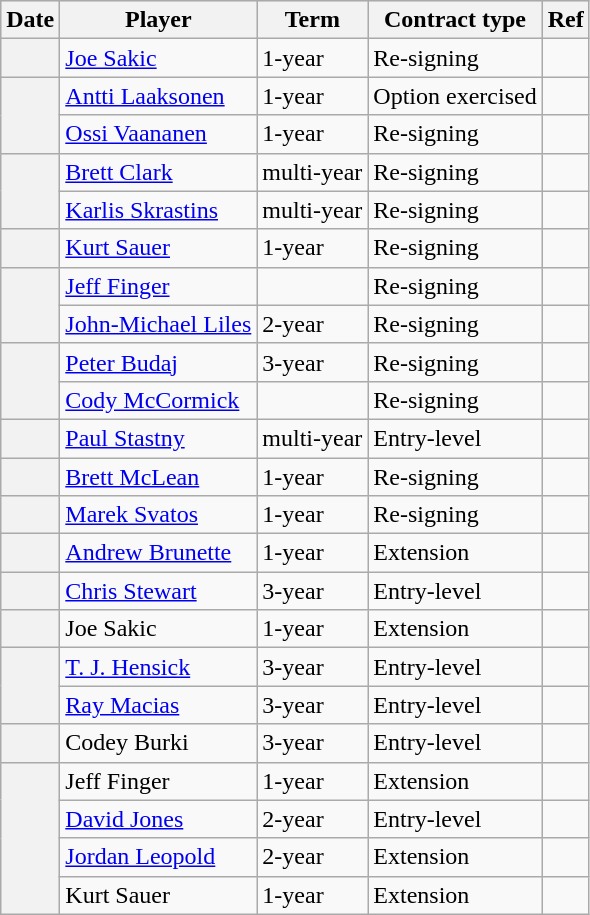<table class="wikitable plainrowheaders">
<tr style="background:#ddd; text-align:center;">
<th>Date</th>
<th>Player</th>
<th>Term</th>
<th>Contract type</th>
<th>Ref</th>
</tr>
<tr>
<th scope="row"></th>
<td><a href='#'>Joe Sakic</a></td>
<td>1-year</td>
<td>Re-signing</td>
<td></td>
</tr>
<tr>
<th scope="row" rowspan=2></th>
<td><a href='#'>Antti Laaksonen</a></td>
<td>1-year</td>
<td>Option exercised</td>
<td></td>
</tr>
<tr>
<td><a href='#'>Ossi Vaananen</a></td>
<td>1-year</td>
<td>Re-signing</td>
<td></td>
</tr>
<tr>
<th scope="row" rowspan=2></th>
<td><a href='#'>Brett Clark</a></td>
<td>multi-year</td>
<td>Re-signing</td>
<td></td>
</tr>
<tr>
<td><a href='#'>Karlis Skrastins</a></td>
<td>multi-year</td>
<td>Re-signing</td>
<td></td>
</tr>
<tr>
<th scope="row"></th>
<td><a href='#'>Kurt Sauer</a></td>
<td>1-year</td>
<td>Re-signing</td>
<td></td>
</tr>
<tr>
<th scope="row" rowspan=2></th>
<td><a href='#'>Jeff Finger</a></td>
<td></td>
<td>Re-signing</td>
<td></td>
</tr>
<tr>
<td><a href='#'>John-Michael Liles</a></td>
<td>2-year</td>
<td>Re-signing</td>
<td></td>
</tr>
<tr>
<th scope="row" rowspan=2></th>
<td><a href='#'>Peter Budaj</a></td>
<td>3-year</td>
<td>Re-signing</td>
<td></td>
</tr>
<tr>
<td><a href='#'>Cody McCormick</a></td>
<td></td>
<td>Re-signing</td>
<td></td>
</tr>
<tr>
<th scope="row"></th>
<td><a href='#'>Paul Stastny</a></td>
<td>multi-year</td>
<td>Entry-level</td>
<td></td>
</tr>
<tr>
<th scope="row"></th>
<td><a href='#'>Brett McLean</a></td>
<td>1-year</td>
<td>Re-signing</td>
<td></td>
</tr>
<tr>
<th scope="row"></th>
<td><a href='#'>Marek Svatos</a></td>
<td>1-year</td>
<td>Re-signing</td>
<td></td>
</tr>
<tr>
<th scope="row"></th>
<td><a href='#'>Andrew Brunette</a></td>
<td>1-year</td>
<td>Extension</td>
<td></td>
</tr>
<tr>
<th scope="row"></th>
<td><a href='#'>Chris Stewart</a></td>
<td>3-year</td>
<td>Entry-level</td>
<td></td>
</tr>
<tr>
<th scope="row"></th>
<td>Joe Sakic</td>
<td>1-year</td>
<td>Extension</td>
<td></td>
</tr>
<tr>
<th scope="row" rowspan=2></th>
<td><a href='#'>T. J. Hensick</a></td>
<td>3-year</td>
<td>Entry-level</td>
<td></td>
</tr>
<tr>
<td><a href='#'>Ray Macias</a></td>
<td>3-year</td>
<td>Entry-level</td>
<td></td>
</tr>
<tr>
<th scope="row"></th>
<td>Codey Burki</td>
<td>3-year</td>
<td>Entry-level</td>
<td></td>
</tr>
<tr>
<th scope="row" rowspan=4></th>
<td>Jeff Finger</td>
<td>1-year</td>
<td>Extension</td>
<td></td>
</tr>
<tr>
<td><a href='#'>David Jones</a></td>
<td>2-year</td>
<td>Entry-level</td>
<td></td>
</tr>
<tr>
<td><a href='#'>Jordan Leopold</a></td>
<td>2-year</td>
<td>Extension</td>
<td></td>
</tr>
<tr>
<td>Kurt Sauer</td>
<td>1-year</td>
<td>Extension</td>
<td></td>
</tr>
</table>
